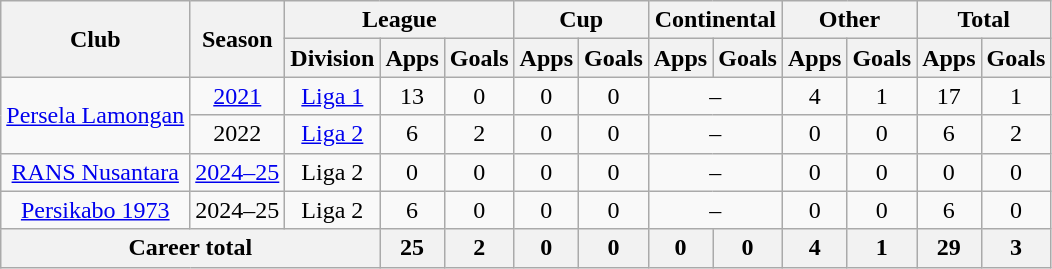<table class="wikitable" style="text-align: center">
<tr>
<th rowspan="2">Club</th>
<th rowspan="2">Season</th>
<th colspan="3">League</th>
<th colspan="2">Cup</th>
<th colspan="2">Continental</th>
<th colspan="2">Other</th>
<th colspan="2">Total</th>
</tr>
<tr>
<th>Division</th>
<th>Apps</th>
<th>Goals</th>
<th>Apps</th>
<th>Goals</th>
<th>Apps</th>
<th>Goals</th>
<th>Apps</th>
<th>Goals</th>
<th>Apps</th>
<th>Goals</th>
</tr>
<tr>
<td rowspan="2"><a href='#'>Persela Lamongan</a></td>
<td><a href='#'>2021</a></td>
<td rowspan="1" valign="center"><a href='#'>Liga 1</a></td>
<td>13</td>
<td>0</td>
<td>0</td>
<td>0</td>
<td colspan="2">–</td>
<td>4</td>
<td>1</td>
<td>17</td>
<td>1</td>
</tr>
<tr>
<td>2022</td>
<td rowspan="1" valign="center"><a href='#'>Liga 2</a></td>
<td>6</td>
<td>2</td>
<td>0</td>
<td>0</td>
<td colspan="2">–</td>
<td>0</td>
<td>0</td>
<td>6</td>
<td>2</td>
</tr>
<tr>
<td rowspan="1"><a href='#'>RANS Nusantara</a></td>
<td><a href='#'>2024–25</a></td>
<td rowspan="1" valign="center">Liga 2</td>
<td>0</td>
<td>0</td>
<td>0</td>
<td>0</td>
<td colspan="2">–</td>
<td>0</td>
<td>0</td>
<td>0</td>
<td>0</td>
</tr>
<tr>
<td rowspan="1"><a href='#'>Persikabo 1973</a></td>
<td>2024–25</td>
<td rowspan="1" valign="center">Liga 2</td>
<td>6</td>
<td>0</td>
<td>0</td>
<td>0</td>
<td colspan="2">–</td>
<td>0</td>
<td>0</td>
<td>6</td>
<td>0</td>
</tr>
<tr>
<th colspan=3>Career total</th>
<th>25</th>
<th>2</th>
<th>0</th>
<th>0</th>
<th>0</th>
<th>0</th>
<th>4</th>
<th>1</th>
<th>29</th>
<th>3</th>
</tr>
</table>
